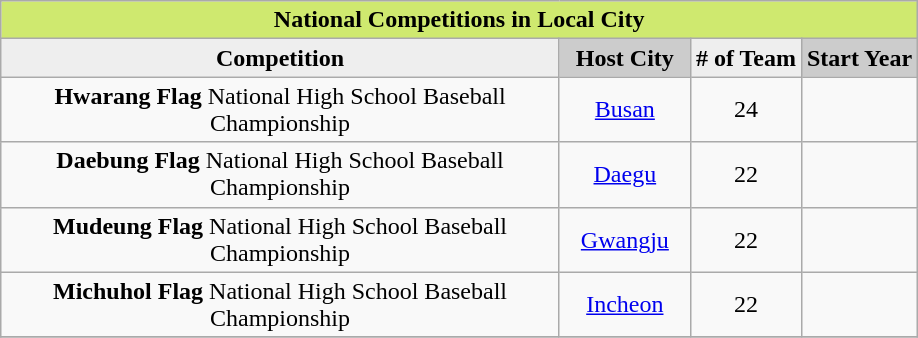<table class="wikitable">
<tr>
<th colspan="4" style="background:#CFE96F;"><span>National Competitions in Local City</span></th>
</tr>
<tr>
<th style="background:#eeeeee;"  width="365">Competition</th>
<th style="background:#cccccc;" width="80">Host City</th>
<th style="background:#eeeeee;"># of Team</th>
<th style="background:#cccccc;">Start Year</th>
</tr>
<tr align=center>
<td><strong>Hwarang Flag</strong> National High School Baseball Championship</td>
<td><a href='#'>Busan</a></td>
<td>24</td>
<td></td>
</tr>
<tr align=center>
<td><strong>Daebung Flag</strong> National High School Baseball Championship</td>
<td><a href='#'>Daegu</a></td>
<td>22</td>
<td></td>
</tr>
<tr align=center>
<td><strong>Mudeung Flag</strong> National High School Baseball Championship</td>
<td><a href='#'>Gwangju</a></td>
<td>22</td>
<td></td>
</tr>
<tr align=center>
<td><strong>Michuhol Flag</strong> National High School Baseball Championship</td>
<td><a href='#'>Incheon</a></td>
<td>22</td>
<td></td>
</tr>
<tr>
</tr>
</table>
